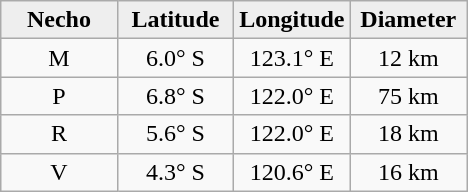<table class="wikitable">
<tr>
<th width="25%" style="background:#eeeeee;">Necho</th>
<th width="25%" style="background:#eeeeee;">Latitude</th>
<th width="25%" style="background:#eeeeee;">Longitude</th>
<th width="25%" style="background:#eeeeee;">Diameter</th>
</tr>
<tr>
<td Align="center">M</td>
<td Align="center">6.0° S</td>
<td Align="center">123.1° E</td>
<td Align="center">12 km</td>
</tr>
<tr>
<td Align="center">P</td>
<td Align="center">6.8° S</td>
<td Align="center">122.0° E</td>
<td Align="center">75 km</td>
</tr>
<tr>
<td Align="center">R</td>
<td Align="center">5.6° S</td>
<td Align="center">122.0° E</td>
<td Align="center">18 km</td>
</tr>
<tr>
<td Align="center">V</td>
<td Align="center">4.3° S</td>
<td Align="center">120.6° E</td>
<td Align="center">16 km</td>
</tr>
</table>
